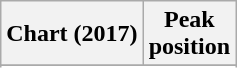<table class="wikitable sortable plainrowheaders" style="text-align:center">
<tr>
<th scope="col">Chart (2017)</th>
<th scope="col">Peak<br>position</th>
</tr>
<tr>
</tr>
<tr>
</tr>
</table>
